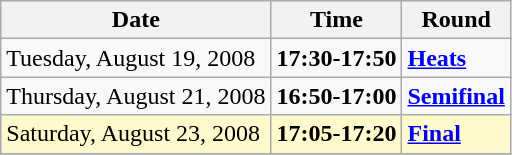<table class="wikitable">
<tr>
<th>Date</th>
<th>Time</th>
<th>Round</th>
</tr>
<tr>
<td>Tuesday, August 19, 2008</td>
<td><strong>17:30-17:50</strong></td>
<td><strong><a href='#'>Heats</a></strong></td>
</tr>
<tr>
<td>Thursday, August 21, 2008</td>
<td><strong>16:50-17:00</strong></td>
<td><strong> <a href='#'>Semifinal</a></strong></td>
</tr>
<tr>
<td style=background:lemonchiffon>Saturday, August 23, 2008</td>
<td style=background:lemonchiffon><strong>17:05-17:20</strong></td>
<td style=background:lemonchiffon><strong><a href='#'>Final</a></strong></td>
</tr>
<tr>
</tr>
</table>
